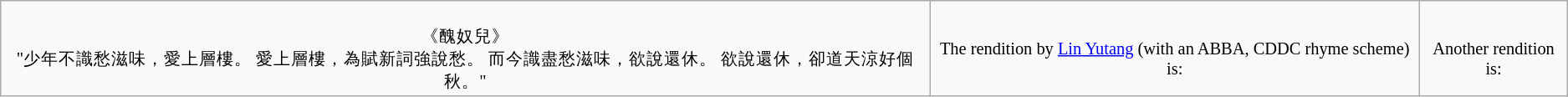<table class="wikitable" style="font-size: 85%; border: gray solid 1px; border-collapse: collapse; text-align: center;">
<tr>
<td><br>《醜奴兒》<br>"少年不識愁滋味，愛上層樓。
愛上層樓，為賦新詞強說愁。
而今識盡愁滋味，欲說還休。
欲說還休，卻道天涼好個秋。"</td>
<td><br>The rendition by <a href='#'>Lin Yutang</a> (with an ABBA, CDDC rhyme scheme) is:
</td>
<td><br>Another rendition is:<br></td>
</tr>
</table>
